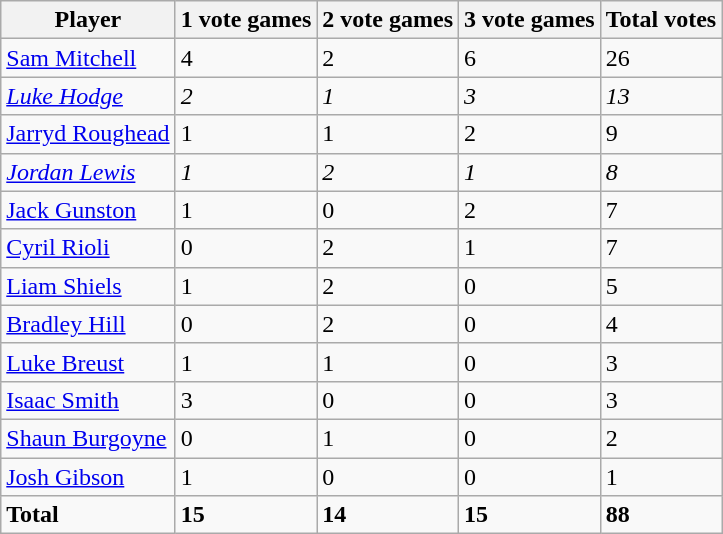<table class="wikitable">
<tr>
<th>Player</th>
<th>1 vote games</th>
<th>2 vote games</th>
<th>3 vote games</th>
<th>Total votes</th>
</tr>
<tr>
<td><a href='#'>Sam Mitchell</a></td>
<td>4</td>
<td>2</td>
<td>6</td>
<td>26</td>
</tr>
<tr>
<td><em><a href='#'>Luke Hodge</a></em></td>
<td><em>2</em></td>
<td><em>1</em></td>
<td><em>3</em></td>
<td><em>13</em></td>
</tr>
<tr>
<td><a href='#'>Jarryd Roughead</a></td>
<td>1</td>
<td>1</td>
<td>2</td>
<td>9</td>
</tr>
<tr>
<td><em><a href='#'>Jordan Lewis</a></em></td>
<td><em>1</em></td>
<td><em>2</em></td>
<td><em>1</em></td>
<td><em>8</em></td>
</tr>
<tr>
<td><a href='#'>Jack Gunston</a></td>
<td>1</td>
<td>0</td>
<td>2</td>
<td>7</td>
</tr>
<tr>
<td><a href='#'>Cyril Rioli</a></td>
<td>0</td>
<td>2</td>
<td>1</td>
<td>7</td>
</tr>
<tr>
<td><a href='#'>Liam Shiels</a></td>
<td>1</td>
<td>2</td>
<td>0</td>
<td>5</td>
</tr>
<tr>
<td><a href='#'>Bradley Hill</a></td>
<td>0</td>
<td>2</td>
<td>0</td>
<td>4</td>
</tr>
<tr>
<td><a href='#'>Luke Breust</a></td>
<td>1</td>
<td>1</td>
<td>0</td>
<td>3</td>
</tr>
<tr>
<td><a href='#'>Isaac Smith</a></td>
<td>3</td>
<td>0</td>
<td>0</td>
<td>3</td>
</tr>
<tr>
<td><a href='#'>Shaun Burgoyne</a></td>
<td>0</td>
<td>1</td>
<td>0</td>
<td>2</td>
</tr>
<tr>
<td><a href='#'>Josh Gibson</a></td>
<td>1</td>
<td>0</td>
<td>0</td>
<td>1</td>
</tr>
<tr>
<td><strong>Total</strong></td>
<td><strong>15</strong></td>
<td><strong>14</strong></td>
<td><strong>15</strong></td>
<td><strong>88</strong></td>
</tr>
</table>
